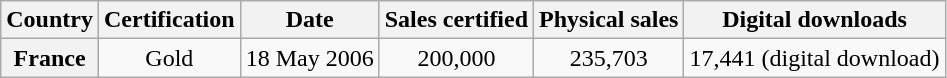<table class="wikitable plainrowheaders">
<tr>
<th>Country</th>
<th>Certification</th>
<th>Date</th>
<th>Sales certified</th>
<th>Physical sales</th>
<th>Digital downloads</th>
</tr>
<tr>
<th scope="row">France</th>
<td align="center">Gold</td>
<td align="center">18 May 2006</td>
<td align="center">200,000</td>
<td align="center">235,703</td>
<td align="center">17,441 (digital download)</td>
</tr>
</table>
